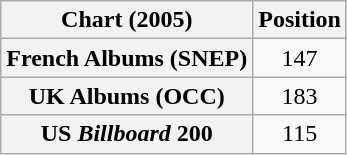<table class="wikitable sortable plainrowheaders" style="text-align:center">
<tr>
<th scope="col">Chart (2005)</th>
<th scope="col">Position</th>
</tr>
<tr>
<th scope="row">French Albums (SNEP)</th>
<td>147</td>
</tr>
<tr>
<th scope="row">UK Albums (OCC)</th>
<td>183</td>
</tr>
<tr>
<th scope="row">US <em>Billboard</em> 200</th>
<td>115</td>
</tr>
</table>
